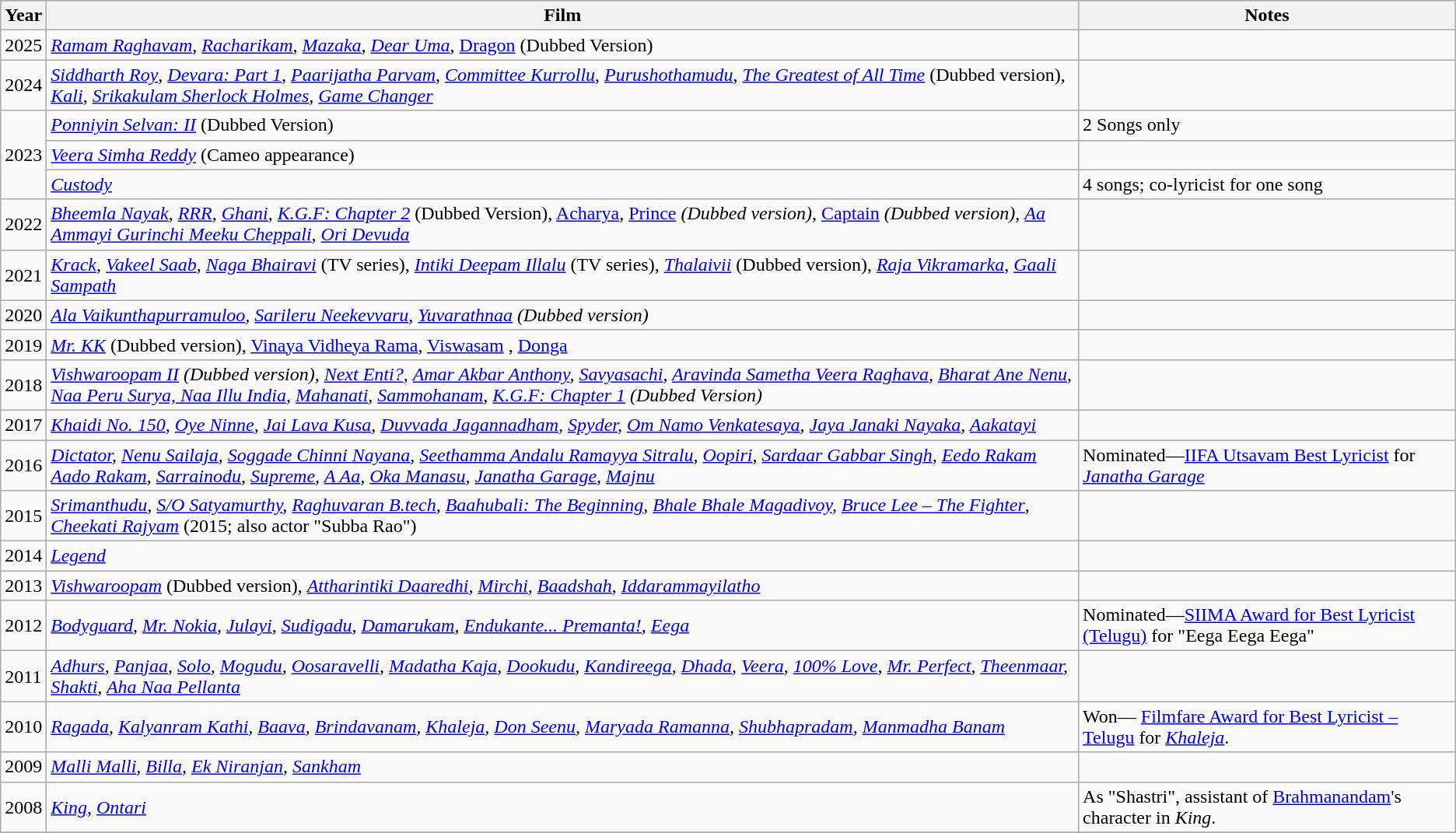<table class="wikitable">
<tr style="background:#CCC; text-align:center;">
<th>Year</th>
<th>Film</th>
<th>Notes</th>
</tr>
<tr>
<td>2025</td>
<td><em><a href='#'>Ramam Raghavam</a>, <a href='#'>Racharikam</a>, <a href='#'>Mazaka</a>, <a href='#'>Dear Uma</a></em>, <a href='#'>Dragon</a> (Dubbed Version)</td>
<td></td>
</tr>
<tr>
<td>2024</td>
<td><em><a href='#'>Siddharth Roy</a></em>, <em><a href='#'>Devara: Part 1</a></em>, <em><a href='#'>Paarijatha Parvam</a></em>, <em><a href='#'>Committee Kurrollu</a></em>, <em><a href='#'>Purushothamudu</a></em>, <em><a href='#'>The Greatest of All Time</a></em> (Dubbed version), <a href='#'><em>Kali</em></a>, <em><a href='#'>Srikakulam Sherlock Holmes</a></em>, <em><a href='#'>Game Changer</a></em></td>
<td></td>
</tr>
<tr>
<td rowspan="3">2023</td>
<td><em><a href='#'>Ponniyin Selvan: II</a></em> (Dubbed Version)</td>
<td>2 Songs only</td>
</tr>
<tr>
<td><em><a href='#'>Veera Simha Reddy</a></em> (Cameo appearance)</td>
<td></td>
</tr>
<tr>
<td><em><a href='#'>Custody</a></em></td>
<td>4 songs; co-lyricist for one song</td>
</tr>
<tr>
<td>2022</td>
<td><em><a href='#'>Bheemla Nayak</a></em>, <a href='#'><em>RRR</em></a>, <a href='#'><em>Ghani</em></a>, <em><a href='#'>K.G.F: Chapter 2</a></em> (Dubbed Version), <a href='#'>Acharya</a><em>, </em><a href='#'>Prince</a><em> (Dubbed version)</em>, <a href='#'>Captain</a><em> (Dubbed version)</em>, <em><a href='#'>Aa Ammayi Gurinchi Meeku Cheppali</a>, <a href='#'>Ori Devuda</a></em></td>
<td></td>
</tr>
<tr>
<td>2021</td>
<td><a href='#'><em>Krack</em></a>, <em><a href='#'>Vakeel Saab</a></em><em>, <a href='#'>Naga Bhairavi</a></em> (TV series), <em><a href='#'>Intiki Deepam Illalu</a></em> (TV series), <em><a href='#'>Thalaivii</a></em> (Dubbed version), <em><a href='#'>Raja Vikramarka</a></em>, <em><a href='#'>Gaali Sampath</a></em></td>
<td></td>
</tr>
<tr>
<td>2020</td>
<td><em><a href='#'>Ala Vaikunthapurramuloo</a>, <a href='#'>Sarileru Neekevvaru</a>, <a href='#'>Yuvarathnaa</a> (Dubbed version)</em></td>
<td></td>
</tr>
<tr>
<td>2019</td>
<td><em><a href='#'>Mr. KK</a></em> (Dubbed version), <a href='#'>Vinaya Vidheya Rama</a>, <a href='#'>Viswasam</a> , <a href='#'> Donga</a></td>
<td></td>
</tr>
<tr>
<td>2018</td>
<td><em><a href='#'>Vishwaroopam II</a> (Dubbed version), <a href='#'>Next Enti?</a>,</em> <em><a href='#'>Amar Akbar Anthony</a>, <a href='#'>Savyasachi</a>, <a href='#'>Aravinda Sametha Veera Raghava</a>, <a href='#'>Bharat Ane Nenu</a>, <a href='#'>Naa Peru Surya, Naa Illu India</a>, <a href='#'>Mahanati</a>, <a href='#'>Sammohanam</a>, <a href='#'>K.G.F: Chapter 1</a> (Dubbed Version)</em></td>
<td></td>
</tr>
<tr>
<td>2017</td>
<td><em><a href='#'>Khaidi No. 150</a>, <a href='#'>Oye Ninne</a>, <a href='#'>Jai Lava Kusa</a>, <a href='#'>Duvvada Jagannadham</a>, <a href='#'>Spyder</a>, <a href='#'>Om Namo Venkatesaya</a>, <a href='#'>Jaya Janaki Nayaka</a>, <a href='#'>Aakatayi</a></em></td>
<td></td>
</tr>
<tr>
<td>2016</td>
<td><em><a href='#'>Dictator</a>, <a href='#'>Nenu Sailaja</a>, <a href='#'>Soggade Chinni Nayana</a>, <a href='#'>Seethamma Andalu Ramayya Sitralu</a>, <a href='#'>Oopiri</a>, <a href='#'>Sardaar Gabbar Singh</a>, <a href='#'>Eedo Rakam Aado Rakam</a>, <a href='#'>Sarrainodu</a>, <a href='#'>Supreme</a>, <a href='#'>A Aa</a>, <a href='#'>Oka Manasu</a>, <a href='#'>Janatha Garage</a>, <a href='#'>Majnu</a></em></td>
<td>Nominated—<a href='#'>IIFA Utsavam Best Lyricist</a> for <em><a href='#'>Janatha Garage</a></em></td>
</tr>
<tr>
<td>2015</td>
<td><em><a href='#'>Srimanthudu</a>, <a href='#'>S/O Satyamurthy</a>, <a href='#'>Raghuvaran B.tech</a>, <a href='#'>Baahubali: The Beginning</a>, <a href='#'>Bhale Bhale Magadivoy</a>, <a href='#'>Bruce Lee – The Fighter</a></em>, <em><a href='#'>Cheekati Rajyam</a></em> (2015; also actor "Subba Rao")</td>
<td></td>
</tr>
<tr>
<td>2014</td>
<td><a href='#'><em>Legend</em></a></td>
<td></td>
</tr>
<tr>
<td>2013</td>
<td><em><a href='#'>Vishwaroopam</a></em> (Dubbed version), <em><a href='#'>Attharintiki Daaredhi</a>, <a href='#'>Mirchi</a>, <a href='#'>Baadshah</a></em>, <em><a href='#'>Iddarammayilatho</a></em></td>
<td></td>
</tr>
<tr>
<td>2012</td>
<td><em><a href='#'>Bodyguard</a>, <a href='#'>Mr. Nokia</a>, <a href='#'>Julayi</a>, <a href='#'>Sudigadu</a>, <a href='#'>Damarukam</a>, <a href='#'>Endukante... Premanta!</a>, <a href='#'>Eega</a></em></td>
<td>Nominated—<a href='#'>SIIMA Award for Best Lyricist (Telugu)</a> for "Eega Eega Eega"</td>
</tr>
<tr>
<td>2011</td>
<td><em><a href='#'>Adhurs</a>, <a href='#'>Panjaa</a>, <a href='#'>Solo</a>, <a href='#'>Mogudu</a>, <a href='#'>Oosaravelli</a>, <a href='#'>Madatha Kaja</a>, <a href='#'>Dookudu</a>, <a href='#'>Kandireega</a>, <a href='#'>Dhada</a>, <a href='#'>Veera</a>, <a href='#'>100% Love</a>, <a href='#'>Mr. Perfect</a>, <a href='#'>Theenmaar</a>, <a href='#'>Shakti</a>, <a href='#'>Aha Naa Pellanta</a></em></td>
<td></td>
</tr>
<tr>
<td>2010</td>
<td><em><a href='#'>Ragada</a>, <a href='#'>Kalyanram Kathi</a>, <a href='#'>Baava</a>, <a href='#'>Brindavanam</a>, <a href='#'>Khaleja</a>, <a href='#'>Don Seenu</a>, <a href='#'>Maryada Ramanna</a>, <a href='#'>Shubhapradam</a>, <a href='#'>Manmadha Banam</a> </em></td>
<td>Won— <a href='#'>Filmfare Award for Best Lyricist – Telugu</a> for <em><a href='#'>Khaleja</a></em>.</td>
</tr>
<tr>
<td>2009</td>
<td><em><a href='#'>Malli Malli</a>, <a href='#'>Billa</a>, <a href='#'>Ek Niranjan</a>, <a href='#'>Sankham</a></em></td>
<td></td>
</tr>
<tr>
<td>2008</td>
<td><a href='#'><em>King</em></a><em>, <a href='#'>Ontari</a></em></td>
<td>As "Shastri", assistant of <a href='#'>Brahmanandam</a>'s character in <em>King</em>.</td>
</tr>
<tr>
</tr>
</table>
